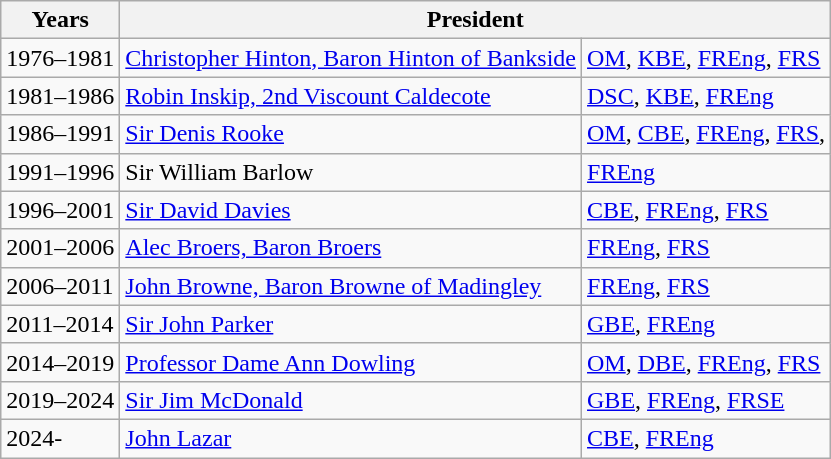<table class="wikitable sortable" border="1">
<tr>
<th>Years</th>
<th colspan=2>President</th>
</tr>
<tr>
<td>1976–1981</td>
<td><a href='#'>Christopher Hinton, Baron Hinton of Bankside</a></td>
<td><a href='#'>OM</a>, <a href='#'>KBE</a>, <a href='#'>FREng</a>, <a href='#'>FRS</a></td>
</tr>
<tr>
<td>1981–1986</td>
<td><a href='#'>Robin Inskip, 2nd Viscount Caldecote</a></td>
<td><a href='#'>DSC</a>, <a href='#'>KBE</a>, <a href='#'>FREng</a></td>
</tr>
<tr>
<td>1986–1991</td>
<td><a href='#'>Sir Denis Rooke</a></td>
<td><a href='#'>OM</a>, <a href='#'>CBE</a>, <a href='#'>FREng</a>, <a href='#'>FRS</a>,</td>
</tr>
<tr>
<td>1991–1996</td>
<td>Sir William Barlow</td>
<td><a href='#'>FREng</a></td>
</tr>
<tr>
<td>1996–2001</td>
<td><a href='#'>Sir David Davies</a></td>
<td><a href='#'>CBE</a>, <a href='#'>FREng</a>, <a href='#'>FRS</a></td>
</tr>
<tr>
<td>2001–2006</td>
<td><a href='#'>Alec Broers, Baron Broers</a></td>
<td><a href='#'>FREng</a>, <a href='#'>FRS</a></td>
</tr>
<tr>
<td>2006–2011</td>
<td><a href='#'>John Browne, Baron Browne of Madingley</a></td>
<td><a href='#'>FREng</a>, <a href='#'>FRS</a></td>
</tr>
<tr>
<td>2011–2014</td>
<td><a href='#'>Sir John Parker</a></td>
<td><a href='#'>GBE</a>, <a href='#'>FREng</a></td>
</tr>
<tr>
<td>2014–2019</td>
<td><a href='#'>Professor Dame Ann Dowling</a></td>
<td><a href='#'>OM</a>, <a href='#'>DBE</a>, <a href='#'>FREng</a>, <a href='#'>FRS</a></td>
</tr>
<tr>
<td>2019–2024</td>
<td><a href='#'>Sir Jim McDonald</a></td>
<td><a href='#'>GBE</a>, <a href='#'>FREng</a>, <a href='#'>FRSE</a></td>
</tr>
<tr>
<td>2024-</td>
<td><a href='#'>John Lazar</a></td>
<td><a href='#'>CBE</a>, <a href='#'>FREng</a></td>
</tr>
</table>
